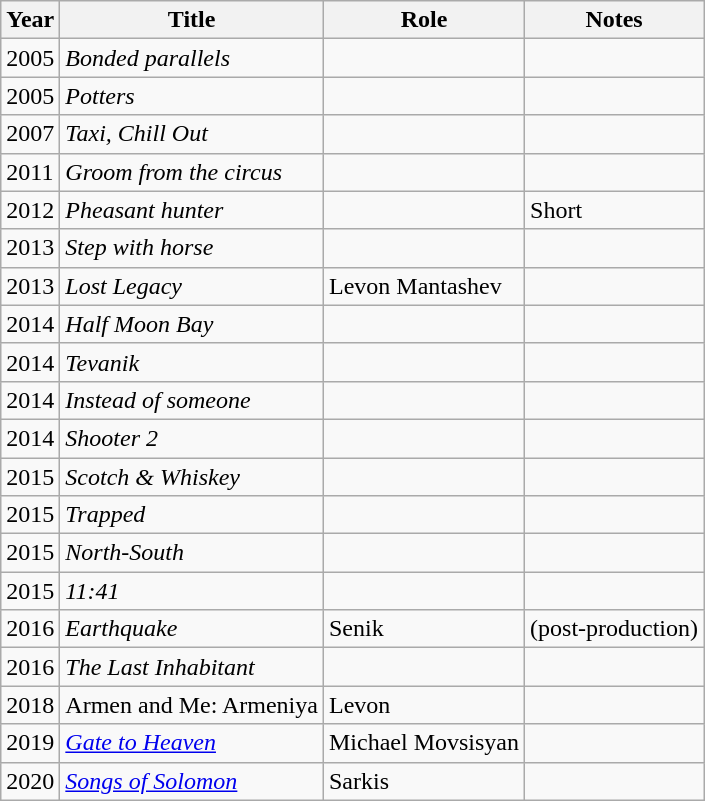<table class="wikitable sortable plainrowheaders">
<tr>
<th>Year</th>
<th>Title</th>
<th>Role</th>
<th class="unsortable">Notes</th>
</tr>
<tr>
<td>2005</td>
<td><em>Bonded parallels</em></td>
<td></td>
</tr>
<tr>
<td>2005</td>
<td><em>Potters</em></td>
<td></td>
<td></td>
</tr>
<tr>
<td>2007</td>
<td><em>Taxi, Chill Out</em></td>
<td></td>
<td></td>
</tr>
<tr>
<td>2011</td>
<td><em>Groom from the circus</em></td>
<td></td>
<td></td>
</tr>
<tr>
<td>2012</td>
<td><em>Pheasant hunter</em></td>
<td></td>
<td>Short</td>
</tr>
<tr>
<td>2013</td>
<td><em>Step with horse</em></td>
<td></td>
<td></td>
</tr>
<tr>
<td>2013</td>
<td><em>Lost Legacy</em></td>
<td>Levon Mantashev</td>
<td></td>
</tr>
<tr>
<td>2014</td>
<td><em>Half Moon Bay</em></td>
<td></td>
<td></td>
</tr>
<tr>
<td>2014</td>
<td><em>Tevanik</em></td>
<td></td>
<td></td>
</tr>
<tr>
<td>2014</td>
<td><em>Instead of someone</em></td>
<td></td>
<td></td>
</tr>
<tr>
<td>2014</td>
<td><em>Shooter 2</em></td>
<td></td>
<td></td>
</tr>
<tr>
<td>2015</td>
<td><em>Scotch & Whiskey</em></td>
<td></td>
<td></td>
</tr>
<tr>
<td>2015</td>
<td><em>Trapped</em></td>
<td></td>
<td></td>
</tr>
<tr>
<td>2015</td>
<td><em>North-South</em></td>
<td></td>
<td></td>
</tr>
<tr>
<td>2015</td>
<td><em>11:41</em></td>
<td></td>
<td></td>
</tr>
<tr>
<td>2016</td>
<td><em>Earthquake</em></td>
<td>Senik</td>
<td>(post-production)</td>
</tr>
<tr>
<td>2016</td>
<td><em>The Last Inhabitant </em></td>
<td></td>
<td></td>
</tr>
<tr>
<td>2018</td>
<td>Armen and Me: Armeniya</td>
<td>Levon</td>
<td></td>
</tr>
<tr>
<td>2019</td>
<td><em><a href='#'>Gate to Heaven</a> </em></td>
<td>Michael Movsisyan</td>
<td></td>
</tr>
<tr>
<td>2020</td>
<td><em><a href='#'>Songs of Solomon</a></em></td>
<td>Sarkis</td>
<td></td>
</tr>
</table>
